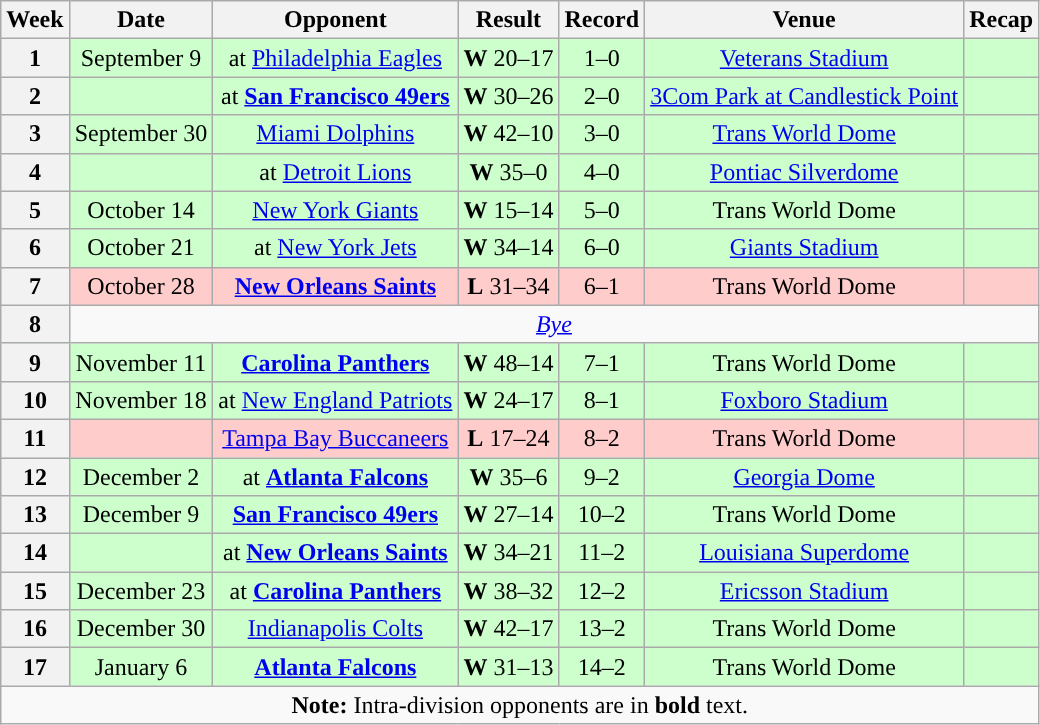<table class="wikitable" style="text-align:center">
<tr>
<th>Week</th>
<th>Date</th>
<th>Opponent</th>
<th>Result</th>
<th>Record</th>
<th>Venue</th>
<th>Recap</th>
</tr>
<tr style="background: #cfc";">
<th>1</th>
<td>September 9</td>
<td>at <a href='#'>Philadelphia Eagles</a></td>
<td><strong>W</strong> 20–17 </td>
<td>1–0</td>
<td><a href='#'>Veterans Stadium</a></td>
<td></td>
</tr>
<tr style="background: #cfc";">
<th>2</th>
<td></td>
<td>at <strong><a href='#'>San Francisco 49ers</a></strong></td>
<td><strong>W</strong> 30–26</td>
<td>2–0</td>
<td><a href='#'>3Com Park at Candlestick Point</a></td>
<td></td>
</tr>
<tr style="background: #cfc";">
<th>3</th>
<td>September 30</td>
<td><a href='#'>Miami Dolphins</a></td>
<td><strong>W</strong> 42–10</td>
<td>3–0</td>
<td><a href='#'>Trans World Dome</a></td>
<td></td>
</tr>
<tr style="background: #cfc";">
<th>4</th>
<td></td>
<td>at <a href='#'>Detroit Lions</a></td>
<td><strong>W</strong> 35–0</td>
<td>4–0</td>
<td><a href='#'>Pontiac Silverdome</a></td>
<td></td>
</tr>
<tr style="background: #cfc";">
<th>5</th>
<td>October 14</td>
<td><a href='#'>New York Giants</a></td>
<td><strong>W</strong> 15–14</td>
<td>5–0</td>
<td>Trans World Dome</td>
<td></td>
</tr>
<tr style="background: #cfc";">
<th>6</th>
<td>October 21</td>
<td>at <a href='#'>New York Jets</a></td>
<td><strong>W</strong> 34–14</td>
<td>6–0</td>
<td><a href='#'>Giants Stadium</a></td>
<td></td>
</tr>
<tr style="background: #fcc;">
<th>7</th>
<td>October 28</td>
<td><strong><a href='#'>New Orleans Saints</a></strong></td>
<td><strong>L</strong> 31–34</td>
<td>6–1</td>
<td>Trans World Dome</td>
<td></td>
</tr>
<tr>
<th>8</th>
<td colspan=6 align="center"><em><a href='#'>Bye</a></em></td>
</tr>
<tr style="background: #cfc";">
<th>9</th>
<td>November 11</td>
<td><strong><a href='#'>Carolina Panthers</a></strong></td>
<td><strong>W</strong> 48–14</td>
<td>7–1</td>
<td>Trans World Dome</td>
<td></td>
</tr>
<tr style="background: #cfc";">
<th>10</th>
<td>November 18</td>
<td>at <a href='#'>New England Patriots</a></td>
<td><strong>W</strong> 24–17</td>
<td>8–1</td>
<td><a href='#'>Foxboro Stadium</a></td>
<td></td>
</tr>
<tr style="background: #fcc";">
<th>11</th>
<td></td>
<td><a href='#'>Tampa Bay Buccaneers</a></td>
<td><strong>L</strong> 17–24</td>
<td>8–2</td>
<td>Trans World Dome</td>
<td></td>
</tr>
<tr style="background: #cfc";">
<th>12</th>
<td>December 2</td>
<td>at <strong><a href='#'>Atlanta Falcons</a></strong></td>
<td><strong>W</strong> 35–6</td>
<td>9–2</td>
<td><a href='#'>Georgia Dome</a></td>
<td></td>
</tr>
<tr style="background: #cfc";">
<th>13</th>
<td>December 9</td>
<td><strong><a href='#'>San Francisco 49ers</a></strong></td>
<td><strong>W</strong> 27–14</td>
<td>10–2</td>
<td>Trans World Dome</td>
<td></td>
</tr>
<tr style="background: #cfc";">
<th>14</th>
<td></td>
<td>at <strong><a href='#'>New Orleans Saints</a></strong></td>
<td><strong>W</strong> 34–21</td>
<td>11–2</td>
<td><a href='#'>Louisiana Superdome</a></td>
<td></td>
</tr>
<tr style="background: #cfc";">
<th>15</th>
<td>December 23</td>
<td>at <strong><a href='#'>Carolina Panthers</a></strong></td>
<td><strong>W</strong> 38–32</td>
<td>12–2</td>
<td><a href='#'>Ericsson Stadium</a></td>
<td></td>
</tr>
<tr style="background: #cfc";"text-align:center"">
<th>16</th>
<td>December 30</td>
<td><a href='#'>Indianapolis Colts</a></td>
<td><strong>W</strong> 42–17</td>
<td>13–2</td>
<td>Trans World Dome</td>
<td></td>
</tr>
<tr style="background: #cfc">
<th>17</th>
<td>January 6</td>
<td><strong><a href='#'>Atlanta Falcons</a></strong></td>
<td><strong>W</strong> 31–13</td>
<td>14–2</td>
<td>Trans World Dome</td>
<td></td>
</tr>
<tr>
<td colspan="8"><strong>Note:</strong> Intra-division opponents are in <strong>bold</strong> text.</td>
</tr>
</table>
